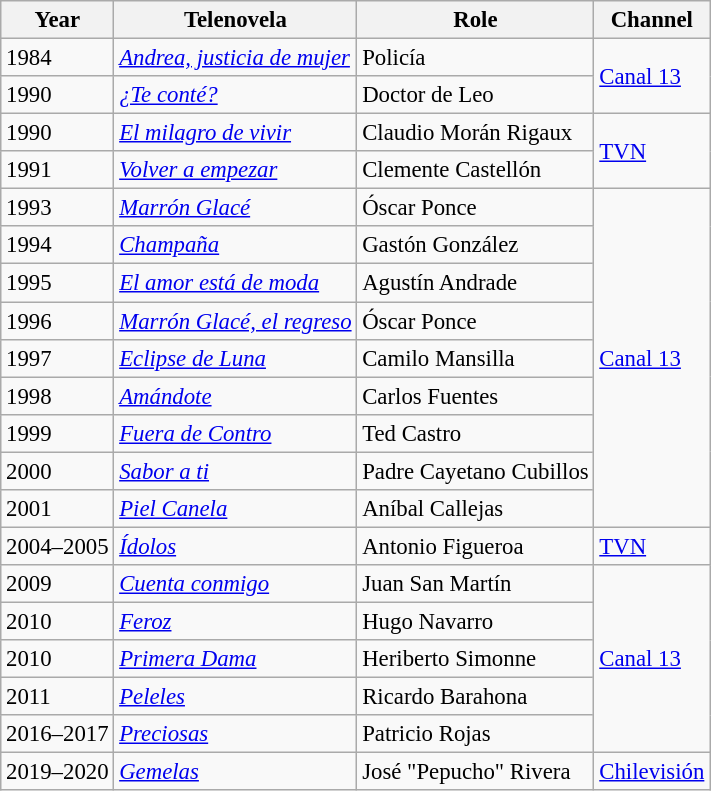<table class="wikitable" style="font-size:95%;">
<tr>
<th>Year</th>
<th>Telenovela</th>
<th>Role</th>
<th>Channel</th>
</tr>
<tr>
<td>1984</td>
<td><em><a href='#'>Andrea, justicia de mujer</a></em></td>
<td>Policía</td>
<td rowspan="2"><a href='#'>Canal 13</a></td>
</tr>
<tr>
<td>1990</td>
<td><em><a href='#'>¿Te conté?</a></em></td>
<td>Doctor de Leo</td>
</tr>
<tr>
<td>1990</td>
<td><em><a href='#'>El milagro de vivir</a></em></td>
<td>Claudio Morán Rigaux</td>
<td rowspan="2"><a href='#'>TVN</a></td>
</tr>
<tr>
<td>1991</td>
<td><em><a href='#'>Volver a empezar</a></em></td>
<td>Clemente Castellón</td>
</tr>
<tr>
<td>1993</td>
<td><em><a href='#'>Marrón Glacé</a></em></td>
<td>Óscar Ponce</td>
<td rowspan="9"><a href='#'>Canal 13</a></td>
</tr>
<tr>
<td>1994</td>
<td><em><a href='#'>Champaña</a></em></td>
<td>Gastón González</td>
</tr>
<tr>
<td>1995</td>
<td><em><a href='#'>El amor está de moda</a></em></td>
<td>Agustín Andrade</td>
</tr>
<tr>
<td>1996</td>
<td><em><a href='#'>Marrón Glacé, el regreso</a></em></td>
<td>Óscar Ponce</td>
</tr>
<tr>
<td>1997</td>
<td><em><a href='#'>Eclipse de Luna</a></em></td>
<td>Camilo Mansilla</td>
</tr>
<tr>
<td>1998</td>
<td><em><a href='#'>Amándote</a></em></td>
<td>Carlos Fuentes</td>
</tr>
<tr>
<td>1999</td>
<td><em><a href='#'>Fuera de Contro</a></em></td>
<td>Ted Castro</td>
</tr>
<tr>
<td>2000</td>
<td><em><a href='#'>Sabor a ti</a></em></td>
<td>Padre Cayetano Cubillos</td>
</tr>
<tr>
<td>2001</td>
<td><em><a href='#'>Piel Canela</a></em></td>
<td>Aníbal Callejas</td>
</tr>
<tr>
<td>2004–2005</td>
<td><em><a href='#'>Ídolos</a></em></td>
<td>Antonio Figueroa</td>
<td><a href='#'>TVN</a></td>
</tr>
<tr>
<td>2009</td>
<td><em><a href='#'>Cuenta conmigo</a></em></td>
<td>Juan San Martín</td>
<td rowspan="5"><a href='#'>Canal 13</a></td>
</tr>
<tr>
<td>2010</td>
<td><em><a href='#'>Feroz</a></em></td>
<td>Hugo Navarro</td>
</tr>
<tr>
<td>2010</td>
<td><em><a href='#'>Primera Dama</a></em></td>
<td>Heriberto Simonne</td>
</tr>
<tr>
<td>2011</td>
<td><em><a href='#'>Peleles</a></em></td>
<td>Ricardo Barahona</td>
</tr>
<tr>
<td>2016–2017</td>
<td><em><a href='#'>Preciosas</a></em></td>
<td>Patricio Rojas</td>
</tr>
<tr>
<td>2019–2020</td>
<td><em><a href='#'>Gemelas</a></em></td>
<td>José "Pepucho" Rivera</td>
<td><a href='#'>Chilevisión</a></td>
</tr>
</table>
